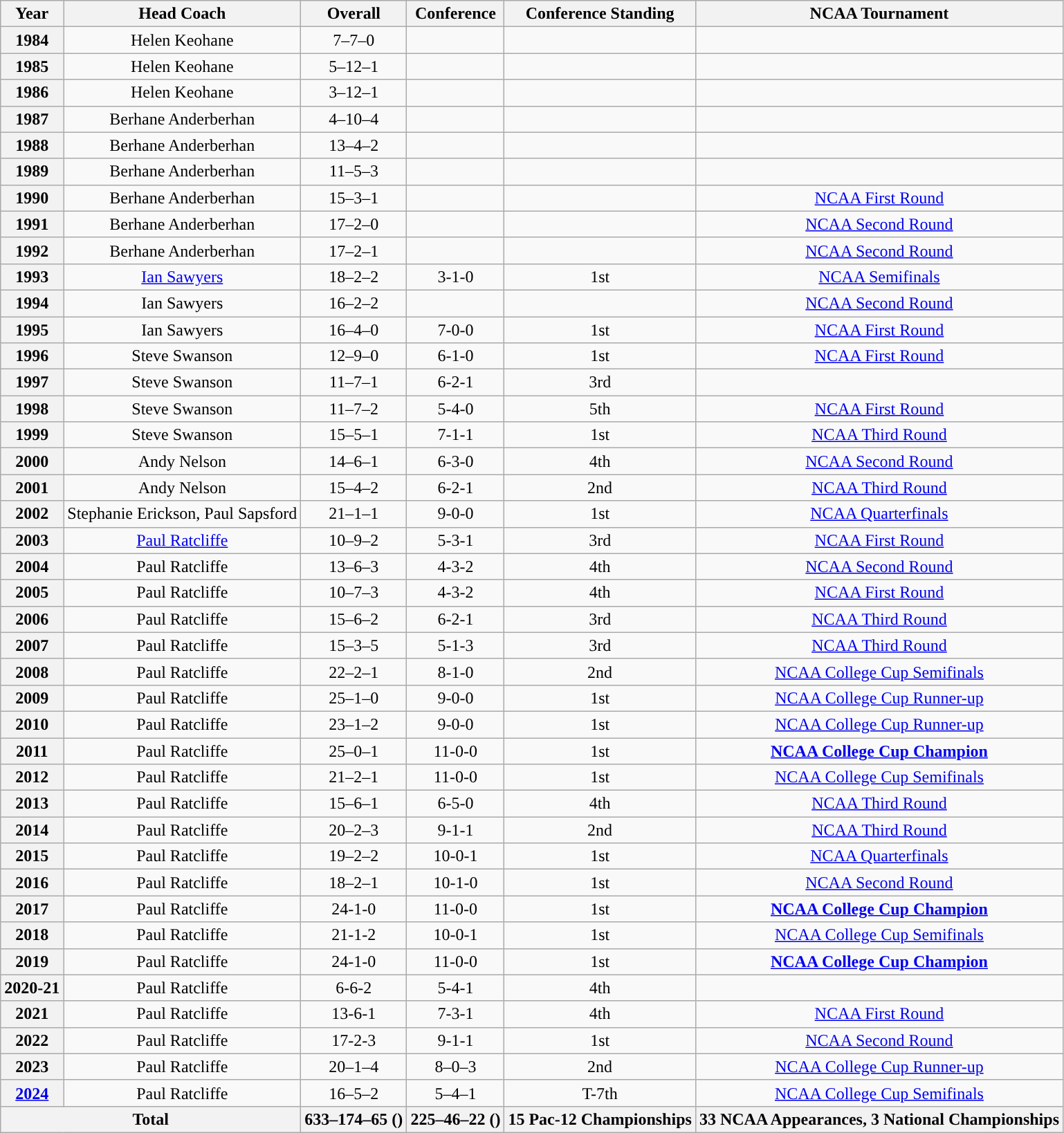<table class="wikitable" style="text-align: center;">
<tr>
<th width=px>Year</th>
<th width=px>Head Coach</th>
<th width=px>Overall</th>
<th width=px>Conference</th>
<th width=px>Conference Standing</th>
<th width=px>NCAA Tournament</th>
</tr>
<tr>
<th>1984</th>
<td>Helen Keohane</td>
<td>7–7–0</td>
<td></td>
<td></td>
<td></td>
</tr>
<tr>
<th>1985</th>
<td>Helen Keohane</td>
<td>5–12–1</td>
<td></td>
<td></td>
<td></td>
</tr>
<tr>
<th>1986</th>
<td>Helen Keohane</td>
<td>3–12–1</td>
<td></td>
<td></td>
<td></td>
</tr>
<tr>
<th>1987</th>
<td>Berhane Anderberhan</td>
<td>4–10–4</td>
<td></td>
<td></td>
<td></td>
</tr>
<tr>
<th>1988</th>
<td>Berhane Anderberhan</td>
<td>13–4–2</td>
<td></td>
<td></td>
<td></td>
</tr>
<tr>
<th>1989</th>
<td>Berhane Anderberhan</td>
<td>11–5–3</td>
<td></td>
<td></td>
<td></td>
</tr>
<tr>
<th>1990</th>
<td>Berhane Anderberhan</td>
<td>15–3–1</td>
<td></td>
<td></td>
<td><a href='#'>NCAA First Round</a></td>
</tr>
<tr>
<th>1991</th>
<td>Berhane Anderberhan</td>
<td>17–2–0</td>
<td></td>
<td></td>
<td><a href='#'>NCAA Second Round</a></td>
</tr>
<tr>
<th>1992</th>
<td>Berhane Anderberhan</td>
<td>17–2–1</td>
<td></td>
<td></td>
<td><a href='#'>NCAA Second Round</a></td>
</tr>
<tr>
<th>1993</th>
<td><a href='#'>Ian Sawyers</a></td>
<td>18–2–2</td>
<td>3-1-0</td>
<td>1st</td>
<td><a href='#'>NCAA Semifinals</a></td>
</tr>
<tr>
<th>1994</th>
<td>Ian Sawyers</td>
<td>16–2–2</td>
<td></td>
<td></td>
<td><a href='#'>NCAA Second Round</a></td>
</tr>
<tr>
<th>1995</th>
<td>Ian Sawyers</td>
<td>16–4–0</td>
<td>7-0-0</td>
<td>1st</td>
<td><a href='#'>NCAA First Round</a></td>
</tr>
<tr>
<th>1996</th>
<td>Steve Swanson</td>
<td>12–9–0</td>
<td>6-1-0</td>
<td>1st</td>
<td><a href='#'>NCAA First Round</a></td>
</tr>
<tr>
<th>1997</th>
<td>Steve Swanson</td>
<td>11–7–1</td>
<td>6-2-1</td>
<td>3rd</td>
<td></td>
</tr>
<tr>
<th>1998</th>
<td>Steve Swanson</td>
<td>11–7–2</td>
<td>5-4-0</td>
<td>5th</td>
<td><a href='#'>NCAA First Round</a></td>
</tr>
<tr>
<th>1999</th>
<td>Steve Swanson</td>
<td>15–5–1</td>
<td>7-1-1</td>
<td>1st</td>
<td><a href='#'>NCAA Third Round</a></td>
</tr>
<tr>
<th>2000</th>
<td>Andy Nelson</td>
<td>14–6–1</td>
<td>6-3-0</td>
<td>4th</td>
<td><a href='#'>NCAA Second Round</a></td>
</tr>
<tr>
<th>2001</th>
<td>Andy Nelson</td>
<td>15–4–2</td>
<td>6-2-1</td>
<td>2nd</td>
<td><a href='#'>NCAA Third Round</a></td>
</tr>
<tr>
<th>2002</th>
<td>Stephanie Erickson, Paul Sapsford</td>
<td>21–1–1</td>
<td>9-0-0</td>
<td>1st</td>
<td><a href='#'>NCAA Quarterfinals</a></td>
</tr>
<tr>
<th>2003</th>
<td><a href='#'>Paul Ratcliffe</a></td>
<td>10–9–2</td>
<td>5-3-1</td>
<td>3rd</td>
<td><a href='#'>NCAA First Round</a></td>
</tr>
<tr>
<th>2004</th>
<td>Paul Ratcliffe</td>
<td>13–6–3</td>
<td>4-3-2</td>
<td>4th</td>
<td><a href='#'>NCAA Second Round</a></td>
</tr>
<tr>
<th>2005</th>
<td>Paul Ratcliffe</td>
<td>10–7–3</td>
<td>4-3-2</td>
<td>4th</td>
<td><a href='#'>NCAA First Round</a></td>
</tr>
<tr>
<th>2006</th>
<td>Paul Ratcliffe</td>
<td>15–6–2</td>
<td>6-2-1</td>
<td>3rd</td>
<td><a href='#'>NCAA Third Round</a></td>
</tr>
<tr>
<th>2007</th>
<td>Paul Ratcliffe</td>
<td>15–3–5</td>
<td>5-1-3</td>
<td>3rd</td>
<td><a href='#'>NCAA Third Round</a></td>
</tr>
<tr>
<th>2008</th>
<td>Paul Ratcliffe</td>
<td>22–2–1</td>
<td>8-1-0</td>
<td>2nd</td>
<td><a href='#'>NCAA College Cup Semifinals</a></td>
</tr>
<tr>
<th>2009</th>
<td>Paul Ratcliffe</td>
<td>25–1–0</td>
<td>9-0-0</td>
<td>1st</td>
<td><a href='#'>NCAA College Cup Runner-up</a></td>
</tr>
<tr>
<th>2010</th>
<td>Paul Ratcliffe</td>
<td>23–1–2</td>
<td>9-0-0</td>
<td>1st</td>
<td><a href='#'>NCAA College Cup Runner-up</a></td>
</tr>
<tr>
<th>2011</th>
<td>Paul Ratcliffe</td>
<td>25–0–1</td>
<td>11-0-0</td>
<td>1st</td>
<td><a href='#'><strong>NCAA College Cup Champion</strong></a></td>
</tr>
<tr>
<th>2012</th>
<td>Paul Ratcliffe</td>
<td>21–2–1</td>
<td>11-0-0</td>
<td>1st</td>
<td><a href='#'>NCAA College Cup Semifinals</a></td>
</tr>
<tr>
<th>2013</th>
<td>Paul Ratcliffe</td>
<td>15–6–1</td>
<td>6-5-0</td>
<td>4th</td>
<td><a href='#'>NCAA Third Round</a></td>
</tr>
<tr>
<th>2014</th>
<td>Paul Ratcliffe</td>
<td>20–2–3</td>
<td>9-1-1</td>
<td>2nd</td>
<td><a href='#'>NCAA Third Round</a></td>
</tr>
<tr>
<th>2015</th>
<td>Paul Ratcliffe</td>
<td>19–2–2</td>
<td>10-0-1</td>
<td>1st</td>
<td><a href='#'>NCAA Quarterfinals</a></td>
</tr>
<tr>
<th>2016</th>
<td>Paul Ratcliffe</td>
<td>18–2–1</td>
<td>10-1-0</td>
<td>1st</td>
<td><a href='#'>NCAA Second Round</a></td>
</tr>
<tr>
<th>2017</th>
<td>Paul Ratcliffe</td>
<td>24-1-0</td>
<td>11-0-0</td>
<td>1st</td>
<td><a href='#'><strong>NCAA College Cup Champion</strong></a></td>
</tr>
<tr>
<th>2018</th>
<td>Paul Ratcliffe</td>
<td>21-1-2</td>
<td>10-0-1</td>
<td>1st</td>
<td><a href='#'>NCAA College Cup Semifinals</a></td>
</tr>
<tr>
<th>2019</th>
<td>Paul Ratcliffe</td>
<td>24-1-0</td>
<td>11-0-0</td>
<td>1st</td>
<td><a href='#'><strong>NCAA College Cup Champion</strong></a></td>
</tr>
<tr>
<th>2020-21</th>
<td>Paul Ratcliffe</td>
<td>6-6-2</td>
<td>5-4-1</td>
<td>4th</td>
<td></td>
</tr>
<tr>
<th>2021</th>
<td>Paul Ratcliffe</td>
<td>13-6-1</td>
<td>7-3-1</td>
<td>4th</td>
<td><a href='#'>NCAA First Round</a></td>
</tr>
<tr>
<th>2022</th>
<td>Paul Ratcliffe</td>
<td>17-2-3</td>
<td>9-1-1</td>
<td>1st</td>
<td><a href='#'>NCAA Second Round</a></td>
</tr>
<tr>
<th>2023</th>
<td>Paul Ratcliffe</td>
<td>20–1–4</td>
<td>8–0–3</td>
<td>2nd</td>
<td><a href='#'>NCAA College Cup Runner-up</a></td>
</tr>
<tr>
<th><a href='#'>2024</a></th>
<td>Paul Ratcliffe</td>
<td>16–5–2</td>
<td>5–4–1</td>
<td>T-7th</td>
<td><a href='#'>NCAA College Cup Semifinals</a></td>
</tr>
<tr>
<th colspan=2>Total</th>
<th>633–174–65 ()</th>
<th>225–46–22 ()</th>
<th>15 Pac-12 Championships</th>
<th>33 NCAA Appearances, 3 National Championships</th>
</tr>
</table>
